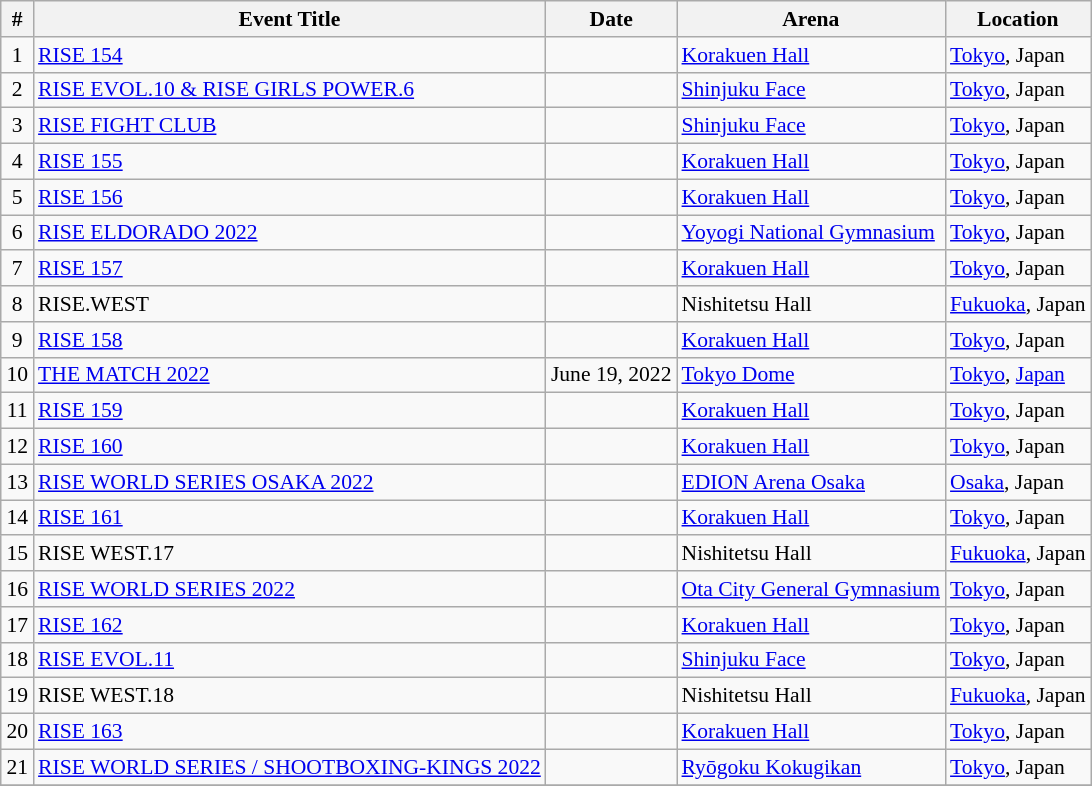<table class="sortable wikitable succession-box" style="margin:1.0em auto; font-size:90%;">
<tr>
<th scope="col">#</th>
<th scope="col">Event Title</th>
<th scope="col">Date</th>
<th scope="col">Arena</th>
<th scope="col">Location</th>
</tr>
<tr>
<td align=center>1</td>
<td><a href='#'>RISE 154</a></td>
<td></td>
<td><a href='#'>Korakuen Hall</a></td>
<td> <a href='#'>Tokyo</a>, Japan</td>
</tr>
<tr>
<td align=center>2</td>
<td><a href='#'>RISE EVOL.10 & RISE GIRLS POWER.6</a></td>
<td></td>
<td><a href='#'>Shinjuku Face</a></td>
<td> <a href='#'>Tokyo</a>, Japan</td>
</tr>
<tr>
<td align=center>3</td>
<td><a href='#'>RISE FIGHT CLUB</a></td>
<td></td>
<td><a href='#'>Shinjuku Face</a></td>
<td> <a href='#'>Tokyo</a>, Japan</td>
</tr>
<tr>
<td align=center>4</td>
<td><a href='#'>RISE 155</a></td>
<td></td>
<td><a href='#'>Korakuen Hall</a></td>
<td> <a href='#'>Tokyo</a>, Japan</td>
</tr>
<tr>
<td align=center>5</td>
<td><a href='#'>RISE 156</a></td>
<td></td>
<td><a href='#'>Korakuen Hall</a></td>
<td> <a href='#'>Tokyo</a>, Japan</td>
</tr>
<tr>
<td align=center>6</td>
<td><a href='#'>RISE ELDORADO 2022</a></td>
<td></td>
<td><a href='#'>Yoyogi National Gymnasium</a></td>
<td> <a href='#'>Tokyo</a>, Japan</td>
</tr>
<tr>
<td align=center>7</td>
<td><a href='#'>RISE 157</a></td>
<td></td>
<td><a href='#'>Korakuen Hall</a></td>
<td> <a href='#'>Tokyo</a>, Japan</td>
</tr>
<tr>
<td align=center>8</td>
<td>RISE.WEST</td>
<td></td>
<td>Nishitetsu Hall</td>
<td> <a href='#'>Fukuoka</a>, Japan</td>
</tr>
<tr>
<td align=center>9</td>
<td><a href='#'>RISE 158</a></td>
<td></td>
<td><a href='#'>Korakuen Hall</a></td>
<td> <a href='#'>Tokyo</a>, Japan</td>
</tr>
<tr>
<td align=center>10</td>
<td><a href='#'>THE MATCH 2022</a></td>
<td>June 19, 2022</td>
<td><a href='#'>Tokyo Dome</a></td>
<td> <a href='#'>Tokyo</a>, <a href='#'>Japan</a></td>
</tr>
<tr>
<td align=center>11</td>
<td><a href='#'>RISE 159</a></td>
<td></td>
<td><a href='#'>Korakuen Hall</a></td>
<td> <a href='#'>Tokyo</a>, Japan</td>
</tr>
<tr>
<td align=center>12</td>
<td><a href='#'>RISE 160</a></td>
<td></td>
<td><a href='#'>Korakuen Hall</a></td>
<td> <a href='#'>Tokyo</a>, Japan</td>
</tr>
<tr>
<td align=center>13</td>
<td><a href='#'>RISE WORLD SERIES OSAKA 2022</a></td>
<td></td>
<td><a href='#'>EDION Arena Osaka</a></td>
<td> <a href='#'>Osaka</a>, Japan</td>
</tr>
<tr>
<td align=center>14</td>
<td><a href='#'>RISE 161</a></td>
<td></td>
<td><a href='#'>Korakuen Hall</a></td>
<td> <a href='#'>Tokyo</a>, Japan</td>
</tr>
<tr>
<td align=center>15</td>
<td>RISE WEST.17</td>
<td></td>
<td>Nishitetsu Hall</td>
<td> <a href='#'>Fukuoka</a>, Japan</td>
</tr>
<tr>
<td align=center>16</td>
<td><a href='#'>RISE WORLD SERIES 2022</a></td>
<td></td>
<td><a href='#'>Ota City General Gymnasium</a></td>
<td> <a href='#'>Tokyo</a>, Japan</td>
</tr>
<tr>
<td align=center>17</td>
<td><a href='#'>RISE 162</a></td>
<td></td>
<td><a href='#'>Korakuen Hall</a></td>
<td> <a href='#'>Tokyo</a>, Japan</td>
</tr>
<tr>
<td align=center>18</td>
<td><a href='#'>RISE EVOL.11</a></td>
<td></td>
<td><a href='#'>Shinjuku Face</a></td>
<td> <a href='#'>Tokyo</a>, Japan</td>
</tr>
<tr>
<td align=center>19</td>
<td>RISE WEST.18</td>
<td></td>
<td>Nishitetsu Hall</td>
<td> <a href='#'>Fukuoka</a>, Japan</td>
</tr>
<tr>
<td align=center>20</td>
<td><a href='#'>RISE 163</a></td>
<td></td>
<td><a href='#'>Korakuen Hall</a></td>
<td> <a href='#'>Tokyo</a>, Japan</td>
</tr>
<tr>
<td align=center>21</td>
<td><a href='#'>RISE WORLD SERIES / SHOOTBOXING-KINGS 2022</a></td>
<td></td>
<td><a href='#'>Ryōgoku Kokugikan</a></td>
<td> <a href='#'>Tokyo</a>, Japan</td>
</tr>
<tr>
</tr>
</table>
